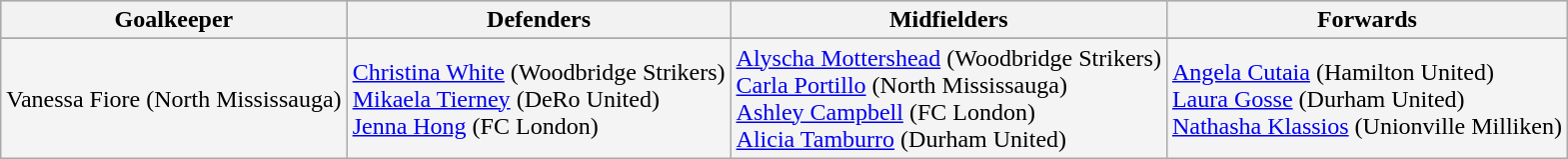<table class="wikitable">
<tr style="background:#cccccc;">
<th>Goalkeeper</th>
<th>Defenders</th>
<th>Midfielders</th>
<th>Forwards</th>
</tr>
<tr>
</tr>
<tr style="background:#f4f4f4;">
<td>Vanessa Fiore (North Mississauga)</td>
<td><a href='#'>Christina White</a> (Woodbridge Strikers)<br><a href='#'>Mikaela Tierney</a> (DeRo United)<br><a href='#'>Jenna Hong</a> (FC London)</td>
<td><a href='#'>Alyscha Mottershead</a> (Woodbridge Strikers)<br><a href='#'>Carla Portillo</a> (North Mississauga)<br><a href='#'>Ashley Campbell</a> (FC London)<br><a href='#'>Alicia Tamburro</a> (Durham United)</td>
<td><a href='#'>Angela Cutaia</a> (Hamilton United)<br><a href='#'>Laura Gosse</a> (Durham United)<br><a href='#'>Nathasha Klassios</a> (Unionville Milliken)</td>
</tr>
</table>
